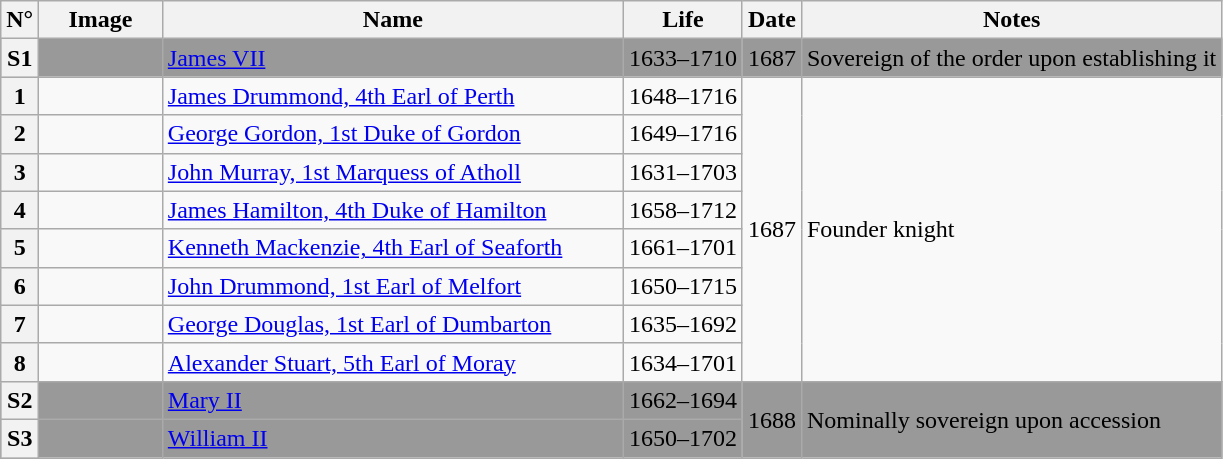<table class="wikitable">
<tr>
<th>N°</th>
<th style="width: 75px;">Image</th>
<th style="width: 300px;">Name</th>
<th>Life</th>
<th>Date</th>
<th>Notes</th>
</tr>
<tr bgcolor="#999999">
<th>S1</th>
<td></td>
<td><a href='#'>James VII</a></td>
<td>1633–1710</td>
<td>1687</td>
<td>Sovereign of the order upon establishing it</td>
</tr>
<tr>
<th>1</th>
<td></td>
<td><a href='#'>James Drummond, 4th Earl of Perth</a></td>
<td>1648–1716</td>
<td rowspan=8>1687</td>
<td rowspan=8>Founder knight</td>
</tr>
<tr>
<th>2</th>
<td></td>
<td><a href='#'>George Gordon, 1st Duke of Gordon</a></td>
<td>1649–1716</td>
</tr>
<tr>
<th>3</th>
<td></td>
<td><a href='#'>John Murray, 1st Marquess of Atholl</a></td>
<td>1631–1703</td>
</tr>
<tr>
<th>4</th>
<td></td>
<td><a href='#'>James Hamilton, 4th Duke of Hamilton</a></td>
<td>1658–1712</td>
</tr>
<tr>
<th>5</th>
<td></td>
<td><a href='#'>Kenneth Mackenzie, 4th Earl of Seaforth</a></td>
<td>1661–1701</td>
</tr>
<tr>
<th>6</th>
<td></td>
<td><a href='#'>John Drummond, 1st Earl of Melfort</a></td>
<td>1650–1715</td>
</tr>
<tr>
<th>7</th>
<td></td>
<td><a href='#'>George Douglas, 1st Earl of Dumbarton</a></td>
<td>1635–1692</td>
</tr>
<tr>
<th>8</th>
<td></td>
<td><a href='#'>Alexander Stuart, 5th Earl of Moray</a></td>
<td>1634–1701</td>
</tr>
<tr bgcolor="#999999">
<th>S2</th>
<td></td>
<td><a href='#'>Mary II</a></td>
<td>1662–1694</td>
<td rowspan=2>1688</td>
<td rowspan=2>Nominally sovereign upon accession</td>
</tr>
<tr bgcolor="#999999">
<th>S3</th>
<td></td>
<td><a href='#'>William II</a></td>
<td>1650–1702</td>
</tr>
</table>
